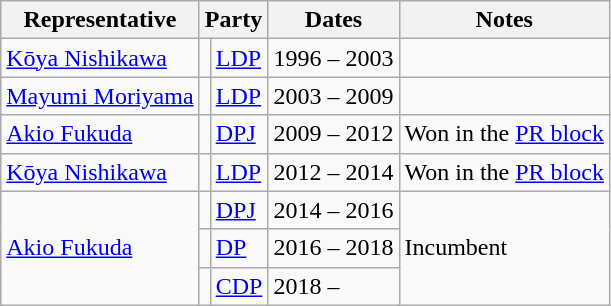<table class=wikitable>
<tr valign=bottom>
<th>Representative</th>
<th colspan="2">Party</th>
<th>Dates</th>
<th>Notes</th>
</tr>
<tr>
<td><a href='#'>Kōya Nishikawa</a></td>
<td bgcolor=></td>
<td><a href='#'>LDP</a></td>
<td>1996 – 2003</td>
<td></td>
</tr>
<tr>
<td><a href='#'>Mayumi Moriyama</a></td>
<td bgcolor=></td>
<td><a href='#'>LDP</a></td>
<td>2003 – 2009</td>
<td></td>
</tr>
<tr>
<td><a href='#'>Akio Fukuda</a></td>
<td bgcolor=></td>
<td><a href='#'>DPJ</a></td>
<td>2009 – 2012</td>
<td>Won in the <a href='#'>PR block</a></td>
</tr>
<tr>
<td><a href='#'>Kōya Nishikawa</a></td>
<td bgcolor=></td>
<td><a href='#'>LDP</a></td>
<td>2012 – 2014</td>
<td>Won in the <a href='#'>PR block</a></td>
</tr>
<tr>
<td rowspan="3"><a href='#'>Akio Fukuda</a></td>
<td bgcolor=></td>
<td><a href='#'>DPJ</a></td>
<td>2014 – 2016</td>
<td rowspan="3">Incumbent</td>
</tr>
<tr>
<td bgcolor=></td>
<td><a href='#'>DP</a></td>
<td>2016 – 2018</td>
</tr>
<tr>
<td bgcolor=></td>
<td><a href='#'>CDP</a></td>
<td>2018 –</td>
</tr>
</table>
